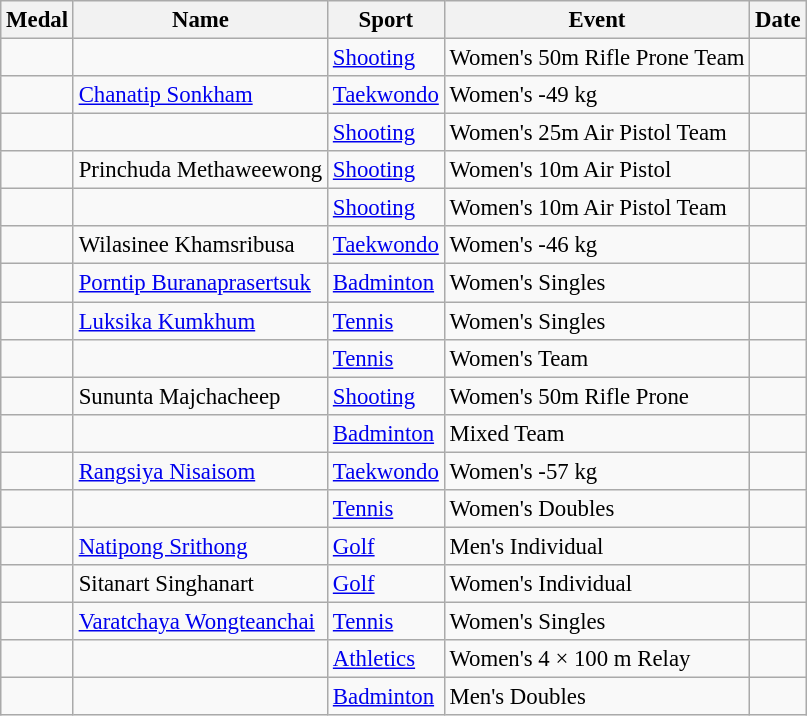<table class="wikitable sortable" style="font-size: 95%">
<tr>
<th>Medal</th>
<th>Name</th>
<th>Sport</th>
<th>Event</th>
<th>Date</th>
</tr>
<tr>
<td></td>
<td></td>
<td><a href='#'>Shooting</a></td>
<td>Women's 50m Rifle Prone Team</td>
<td></td>
</tr>
<tr>
<td></td>
<td><a href='#'>Chanatip Sonkham</a></td>
<td><a href='#'>Taekwondo</a></td>
<td>Women's -49 kg</td>
<td></td>
</tr>
<tr>
<td></td>
<td></td>
<td><a href='#'>Shooting</a></td>
<td>Women's 25m Air Pistol Team</td>
<td></td>
</tr>
<tr>
<td></td>
<td>Princhuda Methaweewong</td>
<td><a href='#'>Shooting</a></td>
<td>Women's 10m Air Pistol</td>
<td></td>
</tr>
<tr>
<td></td>
<td></td>
<td><a href='#'>Shooting</a></td>
<td>Women's 10m Air Pistol Team</td>
<td></td>
</tr>
<tr>
<td></td>
<td>Wilasinee Khamsribusa</td>
<td><a href='#'>Taekwondo</a></td>
<td>Women's -46 kg</td>
<td></td>
</tr>
<tr>
<td></td>
<td><a href='#'>Porntip Buranaprasertsuk</a></td>
<td><a href='#'>Badminton</a></td>
<td>Women's Singles</td>
<td></td>
</tr>
<tr>
<td></td>
<td><a href='#'>Luksika Kumkhum</a></td>
<td><a href='#'>Tennis</a></td>
<td>Women's Singles</td>
<td></td>
</tr>
<tr>
<td></td>
<td></td>
<td><a href='#'>Tennis</a></td>
<td>Women's Team</td>
<td></td>
</tr>
<tr>
<td></td>
<td>Sununta Majchacheep</td>
<td><a href='#'>Shooting</a></td>
<td>Women's 50m Rifle Prone</td>
<td></td>
</tr>
<tr>
<td></td>
<td></td>
<td><a href='#'>Badminton</a></td>
<td>Mixed Team</td>
<td></td>
</tr>
<tr>
<td></td>
<td><a href='#'>Rangsiya Nisaisom </a></td>
<td><a href='#'>Taekwondo</a></td>
<td>Women's -57 kg</td>
<td></td>
</tr>
<tr>
<td></td>
<td></td>
<td><a href='#'>Tennis</a></td>
<td>Women's Doubles</td>
<td></td>
</tr>
<tr>
<td></td>
<td><a href='#'>Natipong Srithong</a></td>
<td><a href='#'>Golf</a></td>
<td>Men's Individual</td>
<td></td>
</tr>
<tr>
<td></td>
<td>Sitanart Singhanart</td>
<td><a href='#'>Golf</a></td>
<td>Women's Individual</td>
<td></td>
</tr>
<tr>
<td></td>
<td><a href='#'>Varatchaya Wongteanchai</a></td>
<td><a href='#'>Tennis</a></td>
<td>Women's Singles</td>
<td></td>
</tr>
<tr>
<td></td>
<td></td>
<td><a href='#'>Athletics</a></td>
<td>Women's 4 × 100 m Relay</td>
<td></td>
</tr>
<tr>
<td></td>
<td></td>
<td><a href='#'>Badminton</a></td>
<td>Men's Doubles</td>
<td></td>
</tr>
</table>
